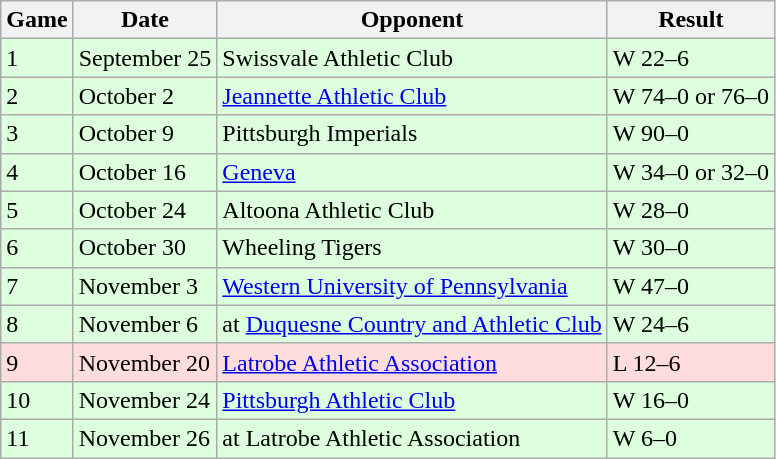<table class="wikitable">
<tr>
<th>Game</th>
<th>Date</th>
<th>Opponent</th>
<th>Result</th>
</tr>
<tr style="background: #ddffdd;">
<td>1</td>
<td>September 25</td>
<td>Swissvale Athletic Club</td>
<td>W 22–6</td>
</tr>
<tr style="background: #ddffdd;">
<td>2</td>
<td>October 2</td>
<td><a href='#'>Jeannette Athletic Club</a></td>
<td>W 74–0 or 76–0</td>
</tr>
<tr style="background: #ddffdd;">
<td>3</td>
<td>October 9</td>
<td>Pittsburgh Imperials</td>
<td>W 90–0</td>
</tr>
<tr style="background: #ddffdd;">
<td>4</td>
<td>October 16</td>
<td><a href='#'>Geneva</a></td>
<td>W 34–0 or 32–0</td>
</tr>
<tr style="background: #ddffdd;">
<td>5</td>
<td>October 24</td>
<td>Altoona Athletic Club</td>
<td>W 28–0</td>
</tr>
<tr style="background: #ddffdd;">
<td>6</td>
<td>October 30</td>
<td>Wheeling Tigers</td>
<td>W 30–0</td>
</tr>
<tr style="background: #ddffdd;">
<td>7</td>
<td>November 3</td>
<td><a href='#'>Western University of Pennsylvania</a></td>
<td>W 47–0</td>
</tr>
<tr style="background: #ddffdd;">
<td>8</td>
<td>November 6</td>
<td>at <a href='#'>Duquesne Country and Athletic Club</a></td>
<td>W 24–6</td>
</tr>
<tr style="background: #ffdddd;">
<td>9</td>
<td>November 20</td>
<td><a href='#'>Latrobe Athletic Association</a></td>
<td>L 12–6</td>
</tr>
<tr style="background: #ddffdd;">
<td>10</td>
<td>November 24</td>
<td><a href='#'>Pittsburgh Athletic Club</a></td>
<td>W 16–0</td>
</tr>
<tr style="background: #ddffdd;">
<td>11</td>
<td>November 26</td>
<td>at Latrobe Athletic Association</td>
<td>W 6–0</td>
</tr>
</table>
